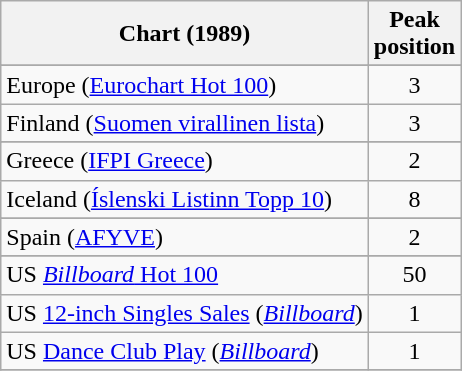<table class="wikitable sortable">
<tr>
<th>Chart (1989)</th>
<th>Peak<br>position</th>
</tr>
<tr>
</tr>
<tr>
</tr>
<tr>
</tr>
<tr>
<td>Europe (<a href='#'>Eurochart Hot 100</a>)</td>
<td align="center">3</td>
</tr>
<tr>
<td>Finland (<a href='#'>Suomen virallinen lista</a>)</td>
<td align="center">3</td>
</tr>
<tr>
</tr>
<tr>
<td>Greece (<a href='#'>IFPI Greece</a>)</td>
<td align="center">2</td>
</tr>
<tr>
<td>Iceland (<a href='#'>Íslenski Listinn Topp 10</a>)</td>
<td align="center">8</td>
</tr>
<tr>
</tr>
<tr>
</tr>
<tr>
</tr>
<tr>
<td>Spain (<a href='#'>AFYVE</a>)</td>
<td align="center">2</td>
</tr>
<tr>
</tr>
<tr>
</tr>
<tr>
</tr>
<tr>
<td>US <a href='#'><em>Billboard</em> Hot 100</a></td>
<td align="center">50</td>
</tr>
<tr>
<td>US <a href='#'>12-inch Singles Sales</a> (<em><a href='#'>Billboard</a></em>)</td>
<td align="center">1</td>
</tr>
<tr>
<td>US <a href='#'>Dance Club Play</a> (<em><a href='#'>Billboard</a></em>)</td>
<td align="center">1</td>
</tr>
<tr>
</tr>
</table>
